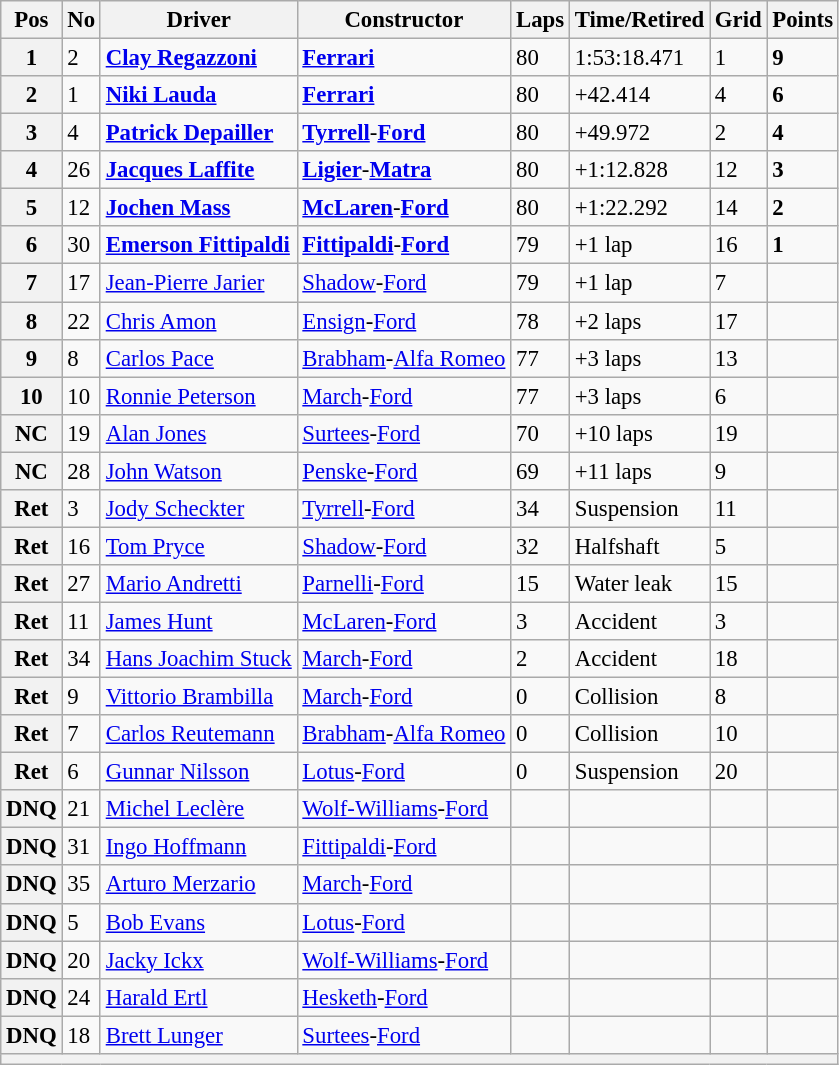<table class="wikitable" style="font-size: 95%;">
<tr>
<th>Pos</th>
<th>No</th>
<th>Driver</th>
<th>Constructor</th>
<th>Laps</th>
<th>Time/Retired</th>
<th>Grid</th>
<th>Points</th>
</tr>
<tr>
<th>1</th>
<td>2</td>
<td> <strong><a href='#'>Clay Regazzoni</a></strong></td>
<td><strong><a href='#'>Ferrari</a></strong></td>
<td>80</td>
<td>1:53:18.471</td>
<td>1</td>
<td><strong>9</strong></td>
</tr>
<tr>
<th>2</th>
<td>1</td>
<td> <strong><a href='#'>Niki Lauda</a></strong></td>
<td><strong><a href='#'>Ferrari</a></strong></td>
<td>80</td>
<td>+42.414</td>
<td>4</td>
<td><strong>6</strong></td>
</tr>
<tr>
<th>3</th>
<td>4</td>
<td> <strong><a href='#'>Patrick Depailler</a></strong></td>
<td><strong><a href='#'>Tyrrell</a></strong>-<strong><a href='#'>Ford</a></strong></td>
<td>80</td>
<td>+49.972</td>
<td>2</td>
<td><strong>4</strong></td>
</tr>
<tr>
<th>4</th>
<td>26</td>
<td> <strong><a href='#'>Jacques Laffite</a></strong></td>
<td><strong><a href='#'>Ligier</a></strong>-<strong><a href='#'>Matra</a></strong></td>
<td>80</td>
<td>+1:12.828</td>
<td>12</td>
<td><strong>3</strong></td>
</tr>
<tr>
<th>5</th>
<td>12</td>
<td> <strong><a href='#'>Jochen Mass</a></strong></td>
<td><strong><a href='#'>McLaren</a></strong>-<strong><a href='#'>Ford</a></strong></td>
<td>80</td>
<td>+1:22.292</td>
<td>14</td>
<td><strong>2</strong></td>
</tr>
<tr>
<th>6</th>
<td>30</td>
<td> <strong><a href='#'>Emerson Fittipaldi</a></strong></td>
<td><strong><a href='#'>Fittipaldi</a></strong>-<strong><a href='#'>Ford</a></strong></td>
<td>79</td>
<td>+1 lap</td>
<td>16</td>
<td><strong>1</strong></td>
</tr>
<tr>
<th>7</th>
<td>17</td>
<td> <a href='#'>Jean-Pierre Jarier</a></td>
<td><a href='#'>Shadow</a>-<a href='#'>Ford</a></td>
<td>79</td>
<td>+1 lap</td>
<td>7</td>
<td> </td>
</tr>
<tr>
<th>8</th>
<td>22</td>
<td> <a href='#'>Chris Amon</a></td>
<td><a href='#'>Ensign</a>-<a href='#'>Ford</a></td>
<td>78</td>
<td>+2 laps</td>
<td>17</td>
<td> </td>
</tr>
<tr>
<th>9</th>
<td>8</td>
<td> <a href='#'>Carlos Pace</a></td>
<td><a href='#'>Brabham</a>-<a href='#'>Alfa Romeo</a></td>
<td>77</td>
<td>+3 laps</td>
<td>13</td>
<td> </td>
</tr>
<tr>
<th>10</th>
<td>10</td>
<td> <a href='#'>Ronnie Peterson</a></td>
<td><a href='#'>March</a>-<a href='#'>Ford</a></td>
<td>77</td>
<td>+3 laps</td>
<td>6</td>
<td> </td>
</tr>
<tr>
<th>NC</th>
<td>19</td>
<td> <a href='#'>Alan Jones</a></td>
<td><a href='#'>Surtees</a>-<a href='#'>Ford</a></td>
<td>70</td>
<td>+10 laps</td>
<td>19</td>
<td> </td>
</tr>
<tr>
<th>NC</th>
<td>28</td>
<td> <a href='#'>John Watson</a></td>
<td><a href='#'>Penske</a>-<a href='#'>Ford</a></td>
<td>69</td>
<td>+11 laps</td>
<td>9</td>
<td> </td>
</tr>
<tr>
<th>Ret</th>
<td>3</td>
<td> <a href='#'>Jody Scheckter</a></td>
<td><a href='#'>Tyrrell</a>-<a href='#'>Ford</a></td>
<td>34</td>
<td>Suspension</td>
<td>11</td>
<td> </td>
</tr>
<tr>
<th>Ret</th>
<td>16</td>
<td> <a href='#'>Tom Pryce</a></td>
<td><a href='#'>Shadow</a>-<a href='#'>Ford</a></td>
<td>32</td>
<td>Halfshaft</td>
<td>5</td>
<td> </td>
</tr>
<tr>
<th>Ret</th>
<td>27</td>
<td> <a href='#'>Mario Andretti</a></td>
<td><a href='#'>Parnelli</a>-<a href='#'>Ford</a></td>
<td>15</td>
<td>Water leak</td>
<td>15</td>
<td> </td>
</tr>
<tr>
<th>Ret</th>
<td>11</td>
<td> <a href='#'>James Hunt</a></td>
<td><a href='#'>McLaren</a>-<a href='#'>Ford</a></td>
<td>3</td>
<td>Accident</td>
<td>3</td>
<td> </td>
</tr>
<tr>
<th>Ret</th>
<td>34</td>
<td> <a href='#'>Hans Joachim Stuck</a></td>
<td><a href='#'>March</a>-<a href='#'>Ford</a></td>
<td>2</td>
<td>Accident</td>
<td>18</td>
<td> </td>
</tr>
<tr>
<th>Ret</th>
<td>9</td>
<td> <a href='#'>Vittorio Brambilla</a></td>
<td><a href='#'>March</a>-<a href='#'>Ford</a></td>
<td>0</td>
<td>Collision</td>
<td>8</td>
<td> </td>
</tr>
<tr>
<th>Ret</th>
<td>7</td>
<td> <a href='#'>Carlos Reutemann</a></td>
<td><a href='#'>Brabham</a>-<a href='#'>Alfa Romeo</a></td>
<td>0</td>
<td>Collision</td>
<td>10</td>
<td> </td>
</tr>
<tr>
<th>Ret</th>
<td>6</td>
<td> <a href='#'>Gunnar Nilsson</a></td>
<td><a href='#'>Lotus</a>-<a href='#'>Ford</a></td>
<td>0</td>
<td>Suspension</td>
<td>20</td>
<td> </td>
</tr>
<tr>
<th>DNQ</th>
<td>21</td>
<td> <a href='#'>Michel Leclère</a></td>
<td><a href='#'>Wolf-Williams</a>-<a href='#'>Ford</a></td>
<td> </td>
<td> </td>
<td></td>
<td> </td>
</tr>
<tr>
<th>DNQ</th>
<td>31</td>
<td> <a href='#'>Ingo Hoffmann</a></td>
<td><a href='#'>Fittipaldi</a>-<a href='#'>Ford</a></td>
<td> </td>
<td> </td>
<td></td>
<td> </td>
</tr>
<tr>
<th>DNQ</th>
<td>35</td>
<td> <a href='#'>Arturo Merzario</a></td>
<td><a href='#'>March</a>-<a href='#'>Ford</a></td>
<td> </td>
<td> </td>
<td></td>
<td> </td>
</tr>
<tr>
<th>DNQ</th>
<td>5</td>
<td> <a href='#'>Bob Evans</a></td>
<td><a href='#'>Lotus</a>-<a href='#'>Ford</a></td>
<td> </td>
<td> </td>
<td></td>
<td> </td>
</tr>
<tr>
<th>DNQ</th>
<td>20</td>
<td> <a href='#'>Jacky Ickx</a></td>
<td><a href='#'>Wolf-Williams</a>-<a href='#'>Ford</a></td>
<td> </td>
<td> </td>
<td></td>
<td> </td>
</tr>
<tr>
<th>DNQ</th>
<td>24</td>
<td> <a href='#'>Harald Ertl</a></td>
<td><a href='#'>Hesketh</a>-<a href='#'>Ford</a></td>
<td> </td>
<td> </td>
<td></td>
<td> </td>
</tr>
<tr>
<th>DNQ</th>
<td>18</td>
<td> <a href='#'>Brett Lunger</a></td>
<td><a href='#'>Surtees</a>-<a href='#'>Ford</a></td>
<td> </td>
<td> </td>
<td></td>
<td> </td>
</tr>
<tr>
<th colspan="8"></th>
</tr>
</table>
